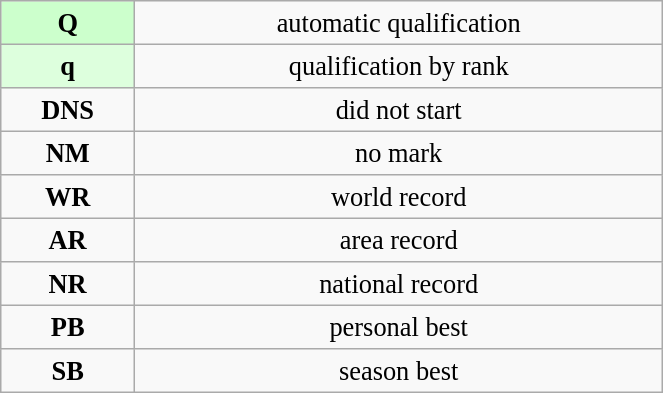<table class="wikitable" style=" text-align:center; font-size:110%;" width="35%">
<tr>
<td bgcolor="ccffcc"><strong>Q</strong></td>
<td>automatic qualification</td>
</tr>
<tr>
<td bgcolor="ddffdd"><strong>q</strong></td>
<td>qualification by rank</td>
</tr>
<tr>
<td><strong>DNS</strong></td>
<td>did not start</td>
</tr>
<tr>
<td><strong>NM</strong></td>
<td>no mark</td>
</tr>
<tr>
<td><strong>WR</strong></td>
<td>world record</td>
</tr>
<tr>
<td><strong>AR</strong></td>
<td>area record</td>
</tr>
<tr>
<td><strong>NR</strong></td>
<td>national record</td>
</tr>
<tr>
<td><strong>PB</strong></td>
<td>personal best</td>
</tr>
<tr>
<td><strong>SB</strong></td>
<td>season best</td>
</tr>
</table>
